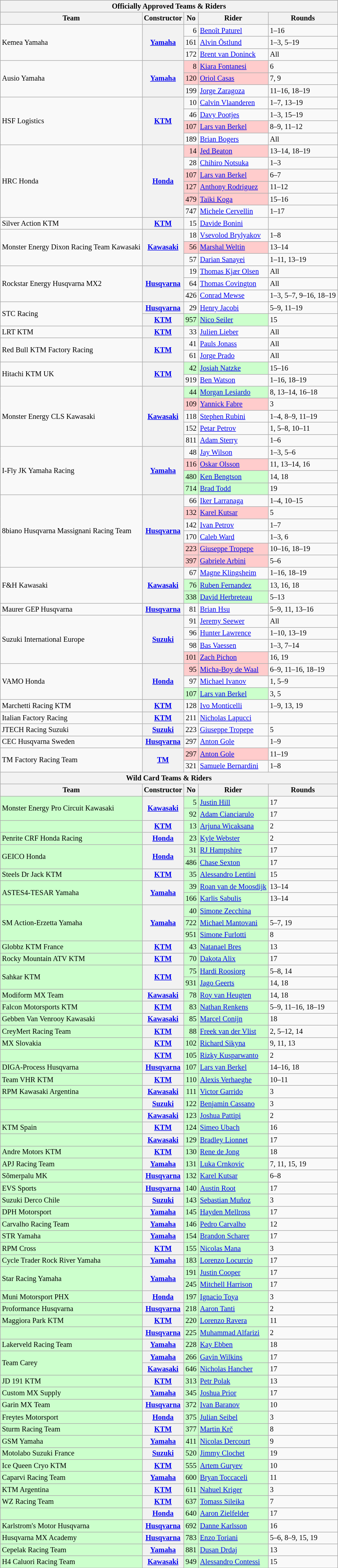<table class="wikitable" style="font-size: 85%;">
<tr>
<th colspan=5><strong>Officially Approved Teams & Riders</strong></th>
</tr>
<tr>
<th>Team</th>
<th>Constructor</th>
<th>No</th>
<th>Rider</th>
<th>Rounds</th>
</tr>
<tr>
<td rowspan=3>Kemea Yamaha</td>
<th rowspan=3><a href='#'>Yamaha</a></th>
<td align="right">6</td>
<td> <a href='#'>Benoît Paturel</a></td>
<td>1–16</td>
</tr>
<tr>
<td align="right">161</td>
<td> <a href='#'>Alvin Östlund</a></td>
<td>1–3, 5–19</td>
</tr>
<tr>
<td align="right">172</td>
<td> <a href='#'>Brent van Doninck</a></td>
<td>All</td>
</tr>
<tr>
<td rowspan=3>Ausio Yamaha</td>
<th rowspan=3><a href='#'>Yamaha</a></th>
<td style="background:#ffcccc;" align=right>8</td>
<td style="background:#ffcccc;"> <a href='#'>Kiara Fontanesi</a></td>
<td>6</td>
</tr>
<tr>
<td style="background:#ffcccc;" align=right>120</td>
<td style="background:#ffcccc;"> <a href='#'>Oriol Casas</a></td>
<td>7, 9</td>
</tr>
<tr>
<td align=right>199</td>
<td> <a href='#'>Jorge Zaragoza</a></td>
<td>11–16, 18–19</td>
</tr>
<tr>
<td rowspan=4>HSF Logistics</td>
<th rowspan=4><a href='#'>KTM</a></th>
<td align="right">10</td>
<td> <a href='#'>Calvin Vlaanderen</a></td>
<td>1–7, 13–19</td>
</tr>
<tr>
<td align="right">46</td>
<td> <a href='#'>Davy Pootjes</a></td>
<td>1–3, 15–19</td>
</tr>
<tr>
<td style="background:#ffcccc;" align=right>107</td>
<td style="background:#ffcccc;"> <a href='#'>Lars van Berkel</a></td>
<td>8–9, 11–12</td>
</tr>
<tr>
<td align="right">189</td>
<td> <a href='#'>Brian Bogers</a></td>
<td>All</td>
</tr>
<tr>
<td rowspan=6>HRC Honda</td>
<th rowspan=6><a href='#'>Honda</a></th>
<td style="background:#ffcccc;" align=right>14</td>
<td style="background:#ffcccc;"> <a href='#'>Jed Beaton</a></td>
<td>13–14, 18–19</td>
</tr>
<tr>
<td align=right>28</td>
<td> <a href='#'>Chihiro Notsuka</a></td>
<td>1–3</td>
</tr>
<tr>
<td style="background:#ffcccc;" align=right>107</td>
<td style="background:#ffcccc;"> <a href='#'>Lars van Berkel</a></td>
<td>6–7</td>
</tr>
<tr>
<td style="background:#ffcccc;" align=right>127</td>
<td style="background:#ffcccc;"> <a href='#'>Anthony Rodriguez</a></td>
<td>11–12</td>
</tr>
<tr>
<td style="background:#ffcccc;" align=right>479</td>
<td style="background:#ffcccc;"> <a href='#'>Taiki Koga</a></td>
<td>15–16</td>
</tr>
<tr>
<td align=right>747</td>
<td> <a href='#'>Michele Cervellin</a></td>
<td>1–17</td>
</tr>
<tr>
<td>Silver Action KTM</td>
<th><a href='#'>KTM</a></th>
<td align=right>15</td>
<td> <a href='#'>Davide Bonini</a></td>
<td></td>
</tr>
<tr>
<td rowspan=3>Monster Energy Dixon Racing Team Kawasaki</td>
<th rowspan=3><a href='#'>Kawasaki</a></th>
<td align="right">18</td>
<td> <a href='#'>Vsevolod Brylyakov</a></td>
<td>1–8</td>
</tr>
<tr>
<td style="background:#ffcccc;" align=right>56</td>
<td style="background:#ffcccc;"> <a href='#'>Marshal Weltin</a></td>
<td>13–14</td>
</tr>
<tr>
<td align="right">57</td>
<td> <a href='#'>Darian Sanayei</a></td>
<td>1–11, 13–19</td>
</tr>
<tr>
<td rowspan=3>Rockstar Energy Husqvarna MX2</td>
<th rowspan=3><a href='#'>Husqvarna</a></th>
<td align="right">19</td>
<td> <a href='#'>Thomas Kjær Olsen</a></td>
<td>All</td>
</tr>
<tr>
<td align="right">64</td>
<td> <a href='#'>Thomas Covington</a></td>
<td>All</td>
</tr>
<tr>
<td align="right">426</td>
<td> <a href='#'>Conrad Mewse</a></td>
<td>1–3, 5–7, 9–16, 18–19</td>
</tr>
<tr>
<td rowspan=2>STC Racing</td>
<th><a href='#'>Husqvarna</a></th>
<td align="right">29</td>
<td> <a href='#'>Henry Jacobi</a></td>
<td>5–9, 11–19</td>
</tr>
<tr>
<th><a href='#'>KTM</a></th>
<td style="background:#ccffcc;" align=right>957</td>
<td style="background:#ccffcc;"> <a href='#'>Nico Seiler</a></td>
<td>15</td>
</tr>
<tr>
<td>LRT KTM</td>
<th><a href='#'>KTM</a></th>
<td align="right">33</td>
<td> <a href='#'>Julien Lieber</a></td>
<td>All</td>
</tr>
<tr>
<td rowspan=2>Red Bull KTM Factory Racing</td>
<th rowspan=2><a href='#'>KTM</a></th>
<td align="right">41</td>
<td> <a href='#'>Pauls Jonass</a></td>
<td>All</td>
</tr>
<tr>
<td align="right">61</td>
<td> <a href='#'>Jorge Prado</a></td>
<td>All</td>
</tr>
<tr>
<td rowspan=2>Hitachi KTM UK</td>
<th rowspan=2><a href='#'>KTM</a></th>
<td style="background:#ccffcc;" align=right>42</td>
<td style="background:#ccffcc;"> <a href='#'>Josiah Natzke</a></td>
<td>15–16</td>
</tr>
<tr>
<td align="right">919</td>
<td> <a href='#'>Ben Watson</a></td>
<td>1–16, 18–19</td>
</tr>
<tr>
<td rowspan=5>Monster Energy CLS Kawasaki</td>
<th rowspan=5><a href='#'>Kawasaki</a></th>
<td style="background:#ccffcc;" align=right>44</td>
<td style="background:#ccffcc;"> <a href='#'>Morgan Lesiardo</a></td>
<td>8, 13–14, 16–18</td>
</tr>
<tr>
<td style="background:#ffcccc;" align=right>109</td>
<td style="background:#ffcccc;"> <a href='#'>Yannick Fabre</a></td>
<td>3</td>
</tr>
<tr>
<td align="right">118</td>
<td> <a href='#'>Stephen Rubini</a></td>
<td>1–4, 8–9, 11–19</td>
</tr>
<tr>
<td align="right">152</td>
<td> <a href='#'>Petar Petrov</a></td>
<td>1, 5–8, 10–11</td>
</tr>
<tr>
<td align="right">811</td>
<td> <a href='#'>Adam Sterry</a></td>
<td>1–6</td>
</tr>
<tr>
<td rowspan=4>I-Fly JK Yamaha Racing</td>
<th rowspan=4><a href='#'>Yamaha</a></th>
<td align="right">48</td>
<td> <a href='#'>Jay Wilson</a></td>
<td>1–3, 5–6</td>
</tr>
<tr>
<td style="background:#ffcccc;" align=right>116</td>
<td style="background:#ffcccc;"> <a href='#'>Oskar Olsson</a></td>
<td>11, 13–14, 16</td>
</tr>
<tr>
<td style="background:#ccffcc;" align=right>480</td>
<td style="background:#ccffcc;"> <a href='#'>Ken Bengtson</a></td>
<td>14, 18</td>
</tr>
<tr>
<td style="background:#ccffcc;" align=right>714</td>
<td style="background:#ccffcc;"> <a href='#'>Brad Todd</a></td>
<td>19</td>
</tr>
<tr>
<td rowspan=6>8biano Husqvarna Massignani Racing Team</td>
<th rowspan=6><a href='#'>Husqvarna</a></th>
<td align="right">66</td>
<td> <a href='#'>Iker Larranaga</a></td>
<td>1–4, 10–15</td>
</tr>
<tr>
<td style="background:#ffcccc;" align=right>132</td>
<td style="background:#ffcccc;"> <a href='#'>Karel Kutsar</a></td>
<td>5</td>
</tr>
<tr>
<td align="right">142</td>
<td> <a href='#'>Ivan Petrov</a></td>
<td>1–7</td>
</tr>
<tr>
<td align="right">170</td>
<td> <a href='#'>Caleb Ward</a></td>
<td>1–3, 6</td>
</tr>
<tr>
<td style="background:#ffcccc;" align=right>223</td>
<td style="background:#ffcccc;"> <a href='#'>Giuseppe Tropepe</a></td>
<td>10–16, 18–19</td>
</tr>
<tr>
<td style="background:#ffcccc;" align=right>397</td>
<td style="background:#ffcccc;"> <a href='#'>Gabriele Arbini</a></td>
<td>5–6</td>
</tr>
<tr>
<td rowspan=3>F&H Kawasaki</td>
<th rowspan=3><a href='#'>Kawasaki</a></th>
<td align=right>67</td>
<td> <a href='#'>Magne Klingsheim</a></td>
<td>1–16, 18–19</td>
</tr>
<tr>
<td style="background:#ccffcc;" align=right>76</td>
<td style="background:#ccffcc;"> <a href='#'>Ruben Fernandez</a></td>
<td>13, 16, 18</td>
</tr>
<tr>
<td style="background:#ccffcc;" align=right>338</td>
<td style="background:#ccffcc;"> <a href='#'>David Herbreteau</a></td>
<td>5–13</td>
</tr>
<tr>
<td>Maurer GEP Husqvarna</td>
<th><a href='#'>Husqvarna</a></th>
<td align=right>81</td>
<td> <a href='#'>Brian Hsu</a></td>
<td>5–9, 11, 13–16</td>
</tr>
<tr>
<td rowspan=4>Suzuki International Europe</td>
<th rowspan=4><a href='#'>Suzuki</a></th>
<td align="right">91</td>
<td> <a href='#'>Jeremy Seewer</a></td>
<td>All</td>
</tr>
<tr>
<td align="right">96</td>
<td> <a href='#'>Hunter Lawrence</a></td>
<td>1–10, 13–19</td>
</tr>
<tr>
<td align="right">98</td>
<td> <a href='#'>Bas Vaessen</a></td>
<td>1–3, 7–14</td>
</tr>
<tr>
<td style="background:#ffcccc;" align=right>101</td>
<td style="background:#ffcccc;"> <a href='#'>Zach Pichon</a></td>
<td>16, 19</td>
</tr>
<tr>
<td rowspan=3>VAMO Honda</td>
<th rowspan=3><a href='#'>Honda</a></th>
<td style="background:#ffcccc;" align=right>95</td>
<td style="background:#ffcccc;"> <a href='#'>Micha-Boy de Waal</a></td>
<td>6–9, 11–16, 18–19</td>
</tr>
<tr>
<td align=right>97</td>
<td> <a href='#'>Michael Ivanov</a></td>
<td>1, 5–9</td>
</tr>
<tr>
<td style="background:#ccffcc;" align=right>107</td>
<td style="background:#ccffcc;"> <a href='#'>Lars van Berkel</a></td>
<td>3, 5</td>
</tr>
<tr>
<td>Marchetti Racing KTM</td>
<th><a href='#'>KTM</a></th>
<td align="right">128</td>
<td> <a href='#'>Ivo Monticelli</a></td>
<td>1–9, 13, 19</td>
</tr>
<tr>
<td>Italian Factory Racing</td>
<th><a href='#'>KTM</a></th>
<td align=right>211</td>
<td> <a href='#'>Nicholas Lapucci</a></td>
<td></td>
</tr>
<tr>
<td>JTECH Racing Suzuki</td>
<th><a href='#'>Suzuki</a></th>
<td align=right>223</td>
<td> <a href='#'>Giuseppe Tropepe</a></td>
<td>5</td>
</tr>
<tr>
<td>CEC Husqvarna Sweden</td>
<th><a href='#'>Husqvarna</a></th>
<td align=right>297</td>
<td> <a href='#'>Anton Gole</a></td>
<td>1–9</td>
</tr>
<tr>
<td rowspan=2>TM Factory Racing Team</td>
<th rowspan=2><a href='#'>TM</a></th>
<td style="background:#ffcccc;" align=right>297</td>
<td style="background:#ffcccc;"> <a href='#'>Anton Gole</a></td>
<td>11–19</td>
</tr>
<tr>
<td align="right">321</td>
<td> <a href='#'>Samuele Bernardini</a></td>
<td>1–8</td>
</tr>
<tr>
<th colspan=5><strong>Wild Card Teams & Riders</strong></th>
</tr>
<tr>
<th>Team</th>
<th>Constructor</th>
<th>No</th>
<th>Rider</th>
<th>Rounds</th>
</tr>
<tr>
<td rowspan=2 style="background:#ccffcc;">Monster Energy Pro Circuit Kawasaki</td>
<th rowspan=2><a href='#'>Kawasaki</a></th>
<td style="background:#ccffcc;" align=right>5</td>
<td style="background:#ccffcc;"> <a href='#'>Justin Hill</a></td>
<td>17</td>
</tr>
<tr>
<td style="background:#ccffcc;" align=right>92</td>
<td style="background:#ccffcc;"> <a href='#'>Adam Cianciarulo</a></td>
<td>17</td>
</tr>
<tr>
<td style="background:#ccffcc;"></td>
<th><a href='#'>KTM</a></th>
<td style="background:#ccffcc;" align=right>13</td>
<td style="background:#ccffcc;"> <a href='#'>Arjuna Wicaksana</a></td>
<td>2</td>
</tr>
<tr>
<td style="background:#ccffcc;">Penrite CRF Honda Racing</td>
<th><a href='#'>Honda</a></th>
<td style="background:#ccffcc;" align=right>23</td>
<td style="background:#ccffcc;"> <a href='#'>Kyle Webster</a></td>
<td>2</td>
</tr>
<tr>
<td rowspan=2 style="background:#ccffcc;">GEICO Honda</td>
<th rowspan=2><a href='#'>Honda</a></th>
<td style="background:#ccffcc;" align=right>31</td>
<td style="background:#ccffcc;"> <a href='#'>RJ Hampshire</a></td>
<td>17</td>
</tr>
<tr>
<td style="background:#ccffcc;" align=right>486</td>
<td style="background:#ccffcc;"> <a href='#'>Chase Sexton</a></td>
<td>17</td>
</tr>
<tr>
<td style="background:#ccffcc;">Steels Dr Jack KTM</td>
<th><a href='#'>KTM</a></th>
<td style="background:#ccffcc;" align=right>35</td>
<td style="background:#ccffcc;"> <a href='#'>Alessandro Lentini</a></td>
<td>15</td>
</tr>
<tr>
<td rowspan=2 style="background:#ccffcc;">ASTES4-TESAR Yamaha</td>
<th rowspan=2><a href='#'>Yamaha</a></th>
<td style="background:#ccffcc;" align=right>39</td>
<td style="background:#ccffcc;"> <a href='#'>Roan van de Moosdijk</a></td>
<td>13–14</td>
</tr>
<tr>
<td style="background:#ccffcc;" align=right>166</td>
<td style="background:#ccffcc;"> <a href='#'>Karlis Sabulis</a></td>
<td>13–14</td>
</tr>
<tr>
<td rowspan=3 style="background:#ccffcc;">SM Action-Erzetta Yamaha</td>
<th rowspan=3><a href='#'>Yamaha</a></th>
<td style="background:#ccffcc;" align=right>40</td>
<td style="background:#ccffcc;"> <a href='#'>Simone Zecchina</a></td>
<td></td>
</tr>
<tr>
<td style="background:#ccffcc;" align=right>722</td>
<td style="background:#ccffcc;"> <a href='#'>Michael Mantovani</a></td>
<td>5–7, 19</td>
</tr>
<tr>
<td style="background:#ccffcc;" align=right>951</td>
<td style="background:#ccffcc;"> <a href='#'>Simone Furlotti</a></td>
<td>8</td>
</tr>
<tr>
<td style="background:#ccffcc;">Globbz KTM France</td>
<th><a href='#'>KTM</a></th>
<td style="background:#ccffcc;" align=right>43</td>
<td style="background:#ccffcc;"> <a href='#'>Natanael Bres</a></td>
<td>13</td>
</tr>
<tr>
<td style="background:#ccffcc;">Rocky Mountain ATV KTM</td>
<th><a href='#'>KTM</a></th>
<td style="background:#ccffcc;" align=right>70</td>
<td style="background:#ccffcc;"> <a href='#'>Dakota Alix</a></td>
<td>17</td>
</tr>
<tr>
<td rowspan=2 style="background:#ccffcc;">Sahkar KTM</td>
<th rowspan=2><a href='#'>KTM</a></th>
<td style="background:#ccffcc;" align=right>75</td>
<td style="background:#ccffcc;"> <a href='#'>Hardi Roosiorg</a></td>
<td>5–8, 14</td>
</tr>
<tr>
<td style="background:#ccffcc;" align=right>931</td>
<td style="background:#ccffcc;"> <a href='#'>Jago Geerts</a></td>
<td>14, 18</td>
</tr>
<tr>
<td style="background:#ccffcc;">Modiform MX Team</td>
<th><a href='#'>Kawasaki</a></th>
<td style="background:#ccffcc;" align=right>78</td>
<td style="background:#ccffcc;"> <a href='#'>Roy van Heugten</a></td>
<td>14, 18</td>
</tr>
<tr>
<td style="background:#ccffcc;">Falcon Motorsports KTM</td>
<th><a href='#'>KTM</a></th>
<td style="background:#ccffcc;" align=right>83</td>
<td style="background:#ccffcc;"> <a href='#'>Nathan Renkens</a></td>
<td>5–9, 11–16, 18–19</td>
</tr>
<tr>
<td style="background:#ccffcc;">Gebben Van Venrooy Kawasaki</td>
<th><a href='#'>Kawasaki</a></th>
<td style="background:#ccffcc;" align=right>85</td>
<td style="background:#ccffcc;"> <a href='#'>Marcel Conijn</a></td>
<td>18</td>
</tr>
<tr>
<td style="background:#ccffcc;">CreyMert Racing Team</td>
<th><a href='#'>KTM</a></th>
<td style="background:#ccffcc;" align=right>88</td>
<td style="background:#ccffcc;"> <a href='#'>Freek van der Vlist</a></td>
<td>2, 5–12, 14</td>
</tr>
<tr>
<td style="background:#ccffcc;">MX Slovakia</td>
<th><a href='#'>KTM</a></th>
<td style="background:#ccffcc;" align=right>102</td>
<td style="background:#ccffcc;"> <a href='#'>Richard Sikyna</a></td>
<td>9, 11, 13</td>
</tr>
<tr>
<td style="background:#ccffcc;"></td>
<th><a href='#'>KTM</a></th>
<td style="background:#ccffcc;" align=right>105</td>
<td style="background:#ccffcc;"> <a href='#'>Rizky Kusparwanto</a></td>
<td>2</td>
</tr>
<tr>
<td style="background:#ccffcc;">DIGA-Process Husqvarna</td>
<th><a href='#'>Husqvarna</a></th>
<td style="background:#ccffcc;" align=right>107</td>
<td style="background:#ccffcc;"> <a href='#'>Lars van Berkel</a></td>
<td>14–16, 18</td>
</tr>
<tr>
<td style="background:#ccffcc;">Team VHR KTM</td>
<th><a href='#'>KTM</a></th>
<td style="background:#ccffcc;" align=right>110</td>
<td style="background:#ccffcc;"> <a href='#'>Alexis Verhaeghe</a></td>
<td>10–11</td>
</tr>
<tr>
<td style="background:#ccffcc;">RPM Kawasaki Argentina</td>
<th><a href='#'>Kawasaki</a></th>
<td style="background:#ccffcc;" align=right>111</td>
<td style="background:#ccffcc;"> <a href='#'>Victor Garrido</a></td>
<td>3</td>
</tr>
<tr>
<td style="background:#ccffcc;"></td>
<th><a href='#'>Suzuki</a></th>
<td style="background:#ccffcc;" align=right>122</td>
<td style="background:#ccffcc;"> <a href='#'>Benjamin Cassano</a></td>
<td>3</td>
</tr>
<tr>
<td style="background:#ccffcc;"></td>
<th><a href='#'>Kawasaki</a></th>
<td style="background:#ccffcc;" align=right>123</td>
<td style="background:#ccffcc;"> <a href='#'>Joshua Pattipi</a></td>
<td>2</td>
</tr>
<tr>
<td style="background:#ccffcc;">KTM Spain</td>
<th><a href='#'>KTM</a></th>
<td style="background:#ccffcc;" align=right>124</td>
<td style="background:#ccffcc;"> <a href='#'>Simeo Ubach</a></td>
<td>16</td>
</tr>
<tr>
<td style="background:#ccffcc;"></td>
<th><a href='#'>Kawasaki</a></th>
<td style="background:#ccffcc;" align=right>129</td>
<td style="background:#ccffcc;"> <a href='#'>Bradley Lionnet</a></td>
<td>17</td>
</tr>
<tr>
<td style="background:#ccffcc;">Andre Motors KTM</td>
<th><a href='#'>KTM</a></th>
<td style="background:#ccffcc;" align=right>130</td>
<td style="background:#ccffcc;"> <a href='#'>Rene de Jong</a></td>
<td>18</td>
</tr>
<tr>
<td style="background:#ccffcc;">APJ Racing Team</td>
<th><a href='#'>Yamaha</a></th>
<td style="background:#ccffcc;" align=right>131</td>
<td style="background:#ccffcc;"> <a href='#'>Luka Crnkovic</a></td>
<td>7, 11, 15, 19</td>
</tr>
<tr>
<td style="background:#ccffcc;">Sõmerpalu MK</td>
<th><a href='#'>Husqvarna</a></th>
<td style="background:#ccffcc;" align=right>132</td>
<td style="background:#ccffcc;"> <a href='#'>Karel Kutsar</a></td>
<td>6–8</td>
</tr>
<tr>
<td style="background:#ccffcc;">EVS Sports</td>
<th><a href='#'>Husqvarna</a></th>
<td style="background:#ccffcc;" align=right>140</td>
<td style="background:#ccffcc;"> <a href='#'>Austin Root</a></td>
<td>17</td>
</tr>
<tr>
<td style="background:#ccffcc;">Suzuki Derco Chile</td>
<th><a href='#'>Suzuki</a></th>
<td style="background:#ccffcc;" align=right>143</td>
<td style="background:#ccffcc;"> <a href='#'>Sebastian Muñoz</a></td>
<td>3</td>
</tr>
<tr>
<td style="background:#ccffcc;">DPH Motorsport</td>
<th><a href='#'>Yamaha</a></th>
<td style="background:#ccffcc;" align=right>145</td>
<td style="background:#ccffcc;"> <a href='#'>Hayden Mellross</a></td>
<td>17</td>
</tr>
<tr>
<td style="background:#ccffcc;">Carvalho Racing Team</td>
<th><a href='#'>Yamaha</a></th>
<td style="background:#ccffcc;" align=right>146</td>
<td style="background:#ccffcc;"> <a href='#'>Pedro Carvalho</a></td>
<td>12</td>
</tr>
<tr>
<td style="background:#ccffcc;">STR Yamaha</td>
<th><a href='#'>Yamaha</a></th>
<td style="background:#ccffcc;" align=right>154</td>
<td style="background:#ccffcc;"> <a href='#'>Brandon Scharer</a></td>
<td>17</td>
</tr>
<tr>
<td style="background:#ccffcc;">RPM Cross</td>
<th><a href='#'>KTM</a></th>
<td style="background:#ccffcc;" align=right>155</td>
<td style="background:#ccffcc;"> <a href='#'>Nicolas Mana</a></td>
<td>3</td>
</tr>
<tr>
<td style="background:#ccffcc;">Cycle Trader Rock River Yamaha</td>
<th><a href='#'>Yamaha</a></th>
<td style="background:#ccffcc;" align=right>183</td>
<td style="background:#ccffcc;"> <a href='#'>Lorenzo Locurcio</a></td>
<td>17</td>
</tr>
<tr>
<td rowspan=2 style="background:#ccffcc;">Star Racing Yamaha</td>
<th rowspan=2><a href='#'>Yamaha</a></th>
<td style="background:#ccffcc;" align=right>191</td>
<td style="background:#ccffcc;"> <a href='#'>Justin Cooper</a></td>
<td>17</td>
</tr>
<tr>
<td style="background:#ccffcc;" align=right>245</td>
<td style="background:#ccffcc;"> <a href='#'>Mitchell Harrison</a></td>
<td>17</td>
</tr>
<tr>
<td style="background:#ccffcc;">Muni Motorsport PHX</td>
<th><a href='#'>Honda</a></th>
<td style="background:#ccffcc;" align=right>197</td>
<td style="background:#ccffcc;"> <a href='#'>Ignacio Toya</a></td>
<td>3</td>
</tr>
<tr>
<td style="background:#ccffcc;">Proformance Husqvarna</td>
<th><a href='#'>Husqvarna</a></th>
<td style="background:#ccffcc;" align=right>218</td>
<td style="background:#ccffcc;"> <a href='#'>Aaron Tanti</a></td>
<td>2</td>
</tr>
<tr>
<td style="background:#ccffcc;">Maggiora Park KTM</td>
<th><a href='#'>KTM</a></th>
<td style="background:#ccffcc;" align=right>220</td>
<td style="background:#ccffcc;"> <a href='#'>Lorenzo Ravera</a></td>
<td>11</td>
</tr>
<tr>
<td style="background:#ccffcc;"></td>
<th><a href='#'>Husqvarna</a></th>
<td style="background:#ccffcc;" align=right>225</td>
<td style="background:#ccffcc;"> <a href='#'>Muhammad Alfarizi</a></td>
<td>2</td>
</tr>
<tr>
<td style="background:#ccffcc;">Lakerveld Racing Team</td>
<th><a href='#'>Yamaha</a></th>
<td style="background:#ccffcc;" align=right>228</td>
<td style="background:#ccffcc;"> <a href='#'>Kay Ebben</a></td>
<td>18</td>
</tr>
<tr>
<td rowspan=2 style="background:#ccffcc;">Team Carey</td>
<th><a href='#'>Yamaha</a></th>
<td style="background:#ccffcc;" align=right>266</td>
<td style="background:#ccffcc;"> <a href='#'>Gavin Wilkins</a></td>
<td>17</td>
</tr>
<tr>
<th><a href='#'>Kawasaki</a></th>
<td style="background:#ccffcc;" align=right>646</td>
<td style="background:#ccffcc;"> <a href='#'>Nicholas Hancher</a></td>
<td>17</td>
</tr>
<tr>
<td style="background:#ccffcc;">JD 191 KTM</td>
<th><a href='#'>KTM</a></th>
<td style="background:#ccffcc;" align=right>313</td>
<td style="background:#ccffcc;"> <a href='#'>Petr Polak</a></td>
<td>13</td>
</tr>
<tr>
<td style="background:#ccffcc;">Custom MX Supply</td>
<th><a href='#'>Yamaha</a></th>
<td style="background:#ccffcc;" align=right>345</td>
<td style="background:#ccffcc;"> <a href='#'>Joshua Prior</a></td>
<td>17</td>
</tr>
<tr>
<td style="background:#ccffcc;">Garin MX Team</td>
<th><a href='#'>Husqvarna</a></th>
<td style="background:#ccffcc;" align=right>372</td>
<td style="background:#ccffcc;"> <a href='#'>Ivan Baranov</a></td>
<td>10</td>
</tr>
<tr>
<td style="background:#ccffcc;">Freytes Motorsport</td>
<th><a href='#'>Honda</a></th>
<td style="background:#ccffcc;" align=right>375</td>
<td style="background:#ccffcc;"> <a href='#'>Julian Seibel</a></td>
<td>3</td>
</tr>
<tr>
<td style="background:#ccffcc;">Sturm Racing Team</td>
<th><a href='#'>KTM</a></th>
<td style="background:#ccffcc;" align=right>377</td>
<td style="background:#ccffcc;"> <a href='#'>Martin Krč</a></td>
<td>8</td>
</tr>
<tr>
<td style="background:#ccffcc;">GSM Yamaha</td>
<th><a href='#'>Yamaha</a></th>
<td style="background:#ccffcc;" align=right>411</td>
<td style="background:#ccffcc;"> <a href='#'>Nicolas Dercourt</a></td>
<td>9</td>
</tr>
<tr>
<td style="background:#ccffcc;">Motolabo Suzuki France</td>
<th><a href='#'>Suzuki</a></th>
<td style="background:#ccffcc;" align=right>520</td>
<td style="background:#ccffcc;"> <a href='#'>Jimmy Clochet</a></td>
<td>19</td>
</tr>
<tr>
<td style="background:#ccffcc;">Ice Queen Cryo KTM</td>
<th><a href='#'>KTM</a></th>
<td style="background:#ccffcc;" align=right>555</td>
<td style="background:#ccffcc;"> <a href='#'>Artem Guryev</a></td>
<td>10</td>
</tr>
<tr>
<td style="background:#ccffcc;">Caparvi Racing Team</td>
<th><a href='#'>Yamaha</a></th>
<td style="background:#ccffcc;" align=right>600</td>
<td style="background:#ccffcc;"> <a href='#'>Bryan Toccaceli</a></td>
<td>11</td>
</tr>
<tr>
<td style="background:#ccffcc;">KTM Argentina</td>
<th><a href='#'>KTM</a></th>
<td style="background:#ccffcc;" align=right>611</td>
<td style="background:#ccffcc;"> <a href='#'>Nahuel Kriger</a></td>
<td>3</td>
</tr>
<tr>
<td style="background:#ccffcc;">WZ Racing Team</td>
<th><a href='#'>KTM</a></th>
<td style="background:#ccffcc;" align=right>637</td>
<td style="background:#ccffcc;"> <a href='#'>Tomass Sileika</a></td>
<td>7</td>
</tr>
<tr>
<td style="background:#ccffcc;"></td>
<th><a href='#'>Honda</a></th>
<td style="background:#ccffcc;" align=right>640</td>
<td style="background:#ccffcc;"> <a href='#'>Aaron Zielfelder</a></td>
<td>17</td>
</tr>
<tr>
<td style="background:#ccffcc;">Karlstrom's Motor Husqvarna</td>
<th><a href='#'>Husqvarna</a></th>
<td style="background:#ccffcc;" align=right>692</td>
<td style="background:#ccffcc;"> <a href='#'>Danne Karlsson</a></td>
<td>16</td>
</tr>
<tr>
<td style="background:#ccffcc;">Husqvarna MX Academy</td>
<th><a href='#'>Husqvarna</a></th>
<td style="background:#ccffcc;" align=right>783</td>
<td style="background:#ccffcc;"> <a href='#'>Enzo Toriani</a></td>
<td>5–6, 8–9, 15, 19</td>
</tr>
<tr>
<td style="background:#ccffcc;">Cepelak Racing Team</td>
<th><a href='#'>Yamaha</a></th>
<td style="background:#ccffcc;" align=right>881</td>
<td style="background:#ccffcc;"> <a href='#'>Dusan Drdaj</a></td>
<td>13</td>
</tr>
<tr>
<td style="background:#ccffcc;">H4 Caluori Racing Team</td>
<th><a href='#'>Kawasaki</a></th>
<td style="background:#ccffcc;" align=right>949</td>
<td style="background:#ccffcc;"> <a href='#'>Alessandro Contessi</a></td>
<td>15</td>
</tr>
<tr>
</tr>
</table>
